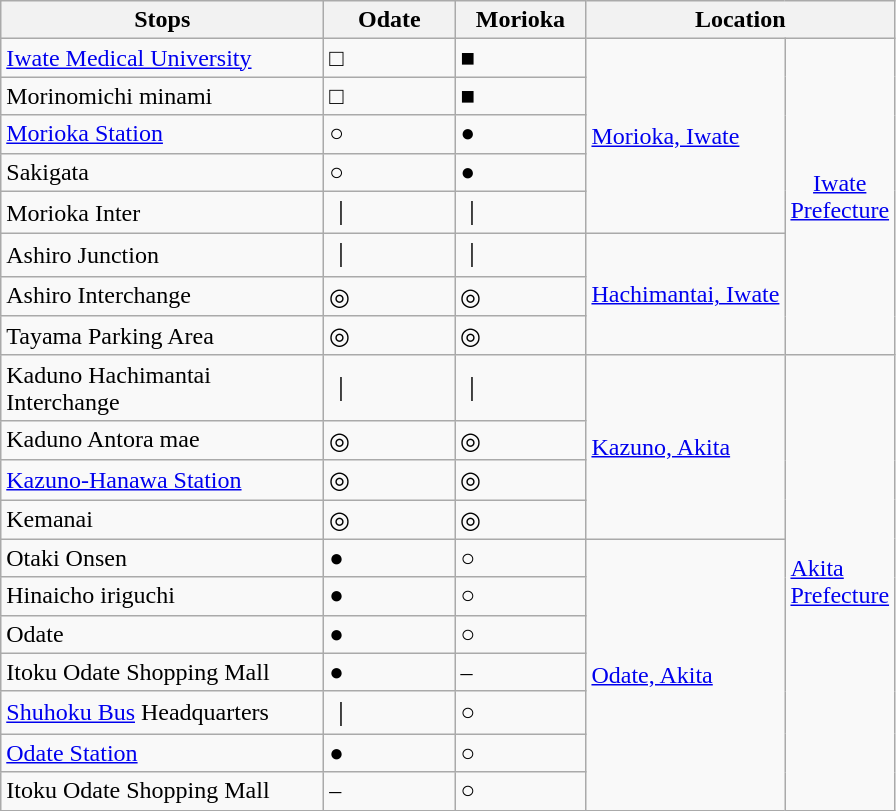<table class="wikitable defaultleft col2center col3center">
<tr>
<th style="width: 13em;">Stops</th>
<th style="width: 5em;">Odate</th>
<th style="width: 5em;">Morioka</th>
<th colspan="2">Location</th>
</tr>
<tr>
<td><a href='#'>Iwate Medical University</a></td>
<td>□</td>
<td>■</td>
<td rowspan="5"><a href='#'>Morioka, Iwate</a></td>
<td width="20px" rowspan="8" align="center"><a href='#'>Iwate Prefecture</a></td>
</tr>
<tr>
<td>Morinomichi minami</td>
<td>□</td>
<td>■</td>
</tr>
<tr>
<td><a href='#'>Morioka Station</a></td>
<td>○</td>
<td>●</td>
</tr>
<tr>
<td>Sakigata</td>
<td>○</td>
<td>●</td>
</tr>
<tr>
<td>Morioka Inter</td>
<td>｜</td>
<td>｜</td>
</tr>
<tr>
<td>Ashiro Junction</td>
<td>｜</td>
<td>｜</td>
<td rowspan="3"><a href='#'>Hachimantai, Iwate</a></td>
</tr>
<tr>
<td>Ashiro Interchange</td>
<td>◎</td>
<td>◎</td>
</tr>
<tr>
<td>Tayama Parking Area</td>
<td>◎</td>
<td>◎</td>
</tr>
<tr>
<td>Kaduno Hachimantai Interchange</td>
<td>｜</td>
<td>｜</td>
<td rowspan="4"><a href='#'>Kazuno, Akita</a></td>
<td rowspan="11"><a href='#'>Akita Prefecture</a></td>
</tr>
<tr>
<td>Kaduno Antora mae</td>
<td>◎</td>
<td>◎</td>
</tr>
<tr>
<td><a href='#'>Kazuno-Hanawa Station</a></td>
<td>◎</td>
<td>◎</td>
</tr>
<tr>
<td>Kemanai</td>
<td>◎</td>
<td>◎</td>
</tr>
<tr>
<td>Otaki Onsen</td>
<td>●</td>
<td>○</td>
<td rowspan="7"><a href='#'>Odate, Akita</a></td>
</tr>
<tr>
<td>Hinaicho iriguchi</td>
<td>●</td>
<td>○</td>
</tr>
<tr>
<td>Odate</td>
<td>●</td>
<td>○</td>
</tr>
<tr>
<td>Itoku Odate Shopping Mall</td>
<td>●</td>
<td>–</td>
</tr>
<tr>
<td><a href='#'>Shuhoku Bus</a> Headquarters</td>
<td>｜</td>
<td>○</td>
</tr>
<tr>
<td><a href='#'>Odate Station</a></td>
<td>●</td>
<td>○</td>
</tr>
<tr>
<td>Itoku Odate Shopping Mall</td>
<td>–</td>
<td>○</td>
</tr>
</table>
